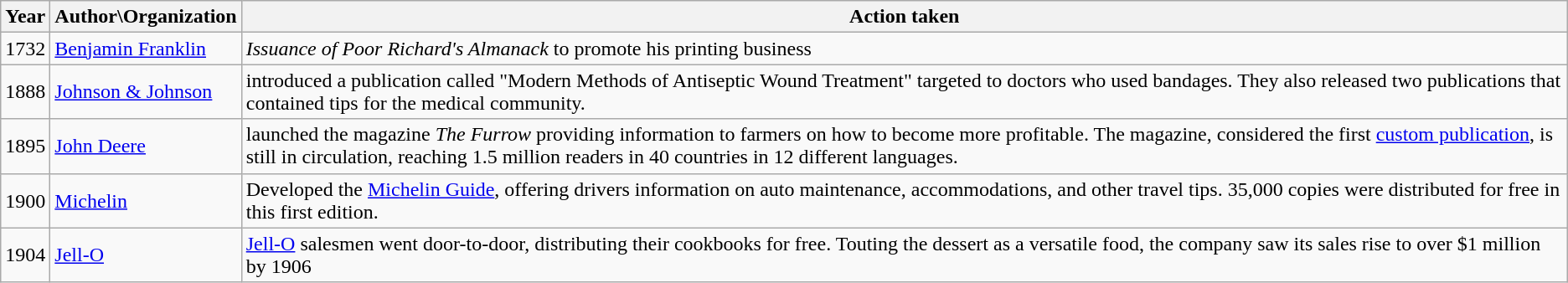<table class="wikitable">
<tr>
<th>Year</th>
<th>Author\Organization</th>
<th>Action taken</th>
</tr>
<tr>
<td>1732</td>
<td><a href='#'>Benjamin Franklin</a></td>
<td><em>Issuance of Poor Richard's Almanack</em> to promote his printing business</td>
</tr>
<tr>
<td>1888</td>
<td><a href='#'>Johnson & Johnson</a></td>
<td>introduced a publication called "Modern Methods of Antiseptic Wound Treatment" targeted to doctors who used bandages. They also released two publications that contained tips for the medical community.</td>
</tr>
<tr>
<td>1895</td>
<td><a href='#'>John Deere</a></td>
<td>launched the magazine <em>The Furrow</em> providing information to farmers on how to become more profitable. The magazine, considered the first <a href='#'>custom publication</a>, is still in circulation, reaching 1.5 million readers in 40 countries in 12 different languages.</td>
</tr>
<tr>
<td>1900</td>
<td><a href='#'>Michelin</a></td>
<td>Developed the <a href='#'>Michelin Guide</a>, offering drivers information on auto maintenance, accommodations, and other travel tips. 35,000 copies were distributed for free in this first edition.</td>
</tr>
<tr>
<td>1904</td>
<td><a href='#'>Jell-O</a></td>
<td><a href='#'>Jell-O</a> salesmen went door-to-door, distributing their cookbooks for free. Touting the dessert as a versatile food, the company saw its sales rise to over $1 million by 1906 </td>
</tr>
</table>
